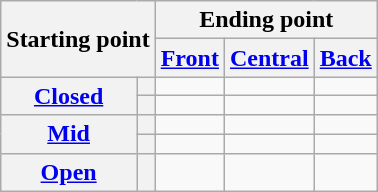<table class="wikitable" style="text-align: center">
<tr>
<th rowspan="2" colspan="2">Starting point</th>
<th colspan="3">Ending point</th>
</tr>
<tr>
<th><a href='#'>Front</a></th>
<th><a href='#'>Central</a></th>
<th><a href='#'>Back</a></th>
</tr>
<tr>
<th rowspan="2"><a href='#'>Closed</a></th>
<th></th>
<td></td>
<td></td>
<td></td>
</tr>
<tr>
<th></th>
<td></td>
<td></td>
<td></td>
</tr>
<tr>
<th rowspan="2"><a href='#'>Mid</a></th>
<th></th>
<td></td>
<td></td>
<td></td>
</tr>
<tr>
<th></th>
<td></td>
<td></td>
<td></td>
</tr>
<tr>
<th><a href='#'>Open</a></th>
<th></th>
<td></td>
<td></td>
<td></td>
</tr>
</table>
